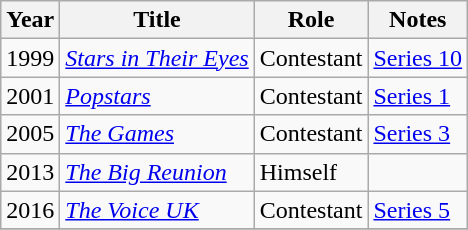<table class="wikitable">
<tr>
<th>Year</th>
<th>Title</th>
<th>Role</th>
<th class="unsortable">Notes</th>
</tr>
<tr>
<td>1999</td>
<td><em><a href='#'>Stars in Their Eyes</a></em></td>
<td>Contestant</td>
<td><a href='#'>Series 10</a></td>
</tr>
<tr>
<td>2001</td>
<td><em><a href='#'>Popstars</a></em></td>
<td>Contestant</td>
<td><a href='#'>Series 1</a></td>
</tr>
<tr>
<td>2005</td>
<td><em><a href='#'>The Games</a></em></td>
<td>Contestant</td>
<td><a href='#'>Series 3</a></td>
</tr>
<tr>
<td>2013</td>
<td><em><a href='#'>The Big Reunion</a></em></td>
<td>Himself</td>
<td></td>
</tr>
<tr>
<td>2016</td>
<td><em><a href='#'>The Voice UK</a></em></td>
<td>Contestant</td>
<td><a href='#'>Series 5</a></td>
</tr>
<tr>
</tr>
</table>
